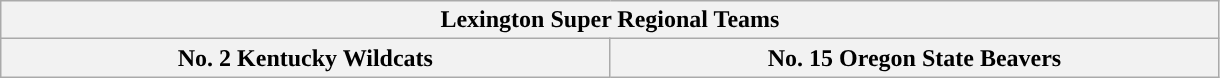<table class="wikitable">
<tr>
<th colspan=4>Lexington Super Regional Teams</th>
</tr>
<tr>
<th style="width: 25%; ">No. 2 Kentucky Wildcats</th>
<th style="width: 25%; ">No. 15 Oregon State Beavers</th>
</tr>
</table>
